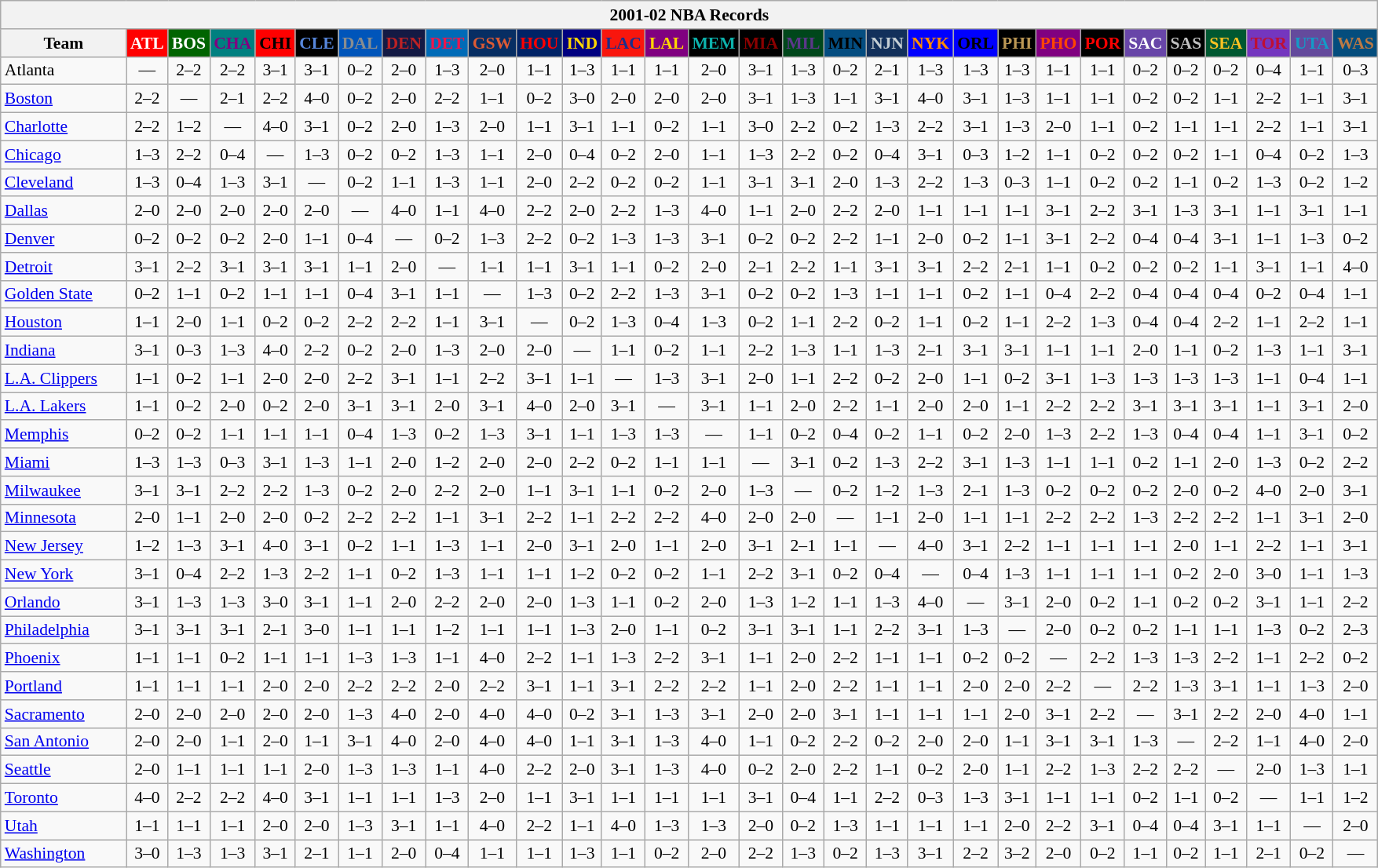<table class="wikitable" style="font-size:90%; text-align:center;">
<tr>
<th colspan=30>2001-02 NBA Records</th>
</tr>
<tr>
<th width=100>Team</th>
<th style="background:#FF0000;color:#FFFFFF;width=35">ATL</th>
<th style="background:#006400;color:#FFFFFF;width=35">BOS</th>
<th style="background:#008080;color:#800080;width=35">CHA</th>
<th style="background:#FF0000;color:#000000;width=35">CHI</th>
<th style="background:#000000;color:#5787DC;width=35">CLE</th>
<th style="background:#0055BA;color:#898D8F;width=35">DAL</th>
<th style="background:#141A44;color:#BC2224;width=35">DEN</th>
<th style="background:#006BB7;color:#ED164B;width=35">DET</th>
<th style="background:#072E63;color:#DC5A34;width=35">GSW</th>
<th style="background:#002366;color:#FF0000;width=35">HOU</th>
<th style="background:#000080;color:#FFD700;width=35">IND</th>
<th style="background:#F9160D;color:#1A2E8B;width=35">LAC</th>
<th style="background:#800080;color:#FFD700;width=35">LAL</th>
<th style="background:#000000;color:#0CB2AC;width=35">MEM</th>
<th style="background:#000000;color:#8B0000;width=35">MIA</th>
<th style="background:#00471B;color:#5C378A;width=35">MIL</th>
<th style="background:#044D80;color:#000000;width=35">MIN</th>
<th style="background:#12305B;color:#C4CED4;width=35">NJN</th>
<th style="background:#0000FF;color:#FF8C00;width=35">NYK</th>
<th style="background:#0000FF;color:#000000;width=35">ORL</th>
<th style="background:#000000;color:#BB9754;width=35">PHI</th>
<th style="background:#800080;color:#FF4500;width=35">PHO</th>
<th style="background:#000000;color:#FF0000;width=35">POR</th>
<th style="background:#6846A8;color:#FFFFFF;width=35">SAC</th>
<th style="background:#000000;color:#C0C0C0;width=35">SAS</th>
<th style="background:#005831;color:#FFC322;width=35">SEA</th>
<th style="background:#7436BF;color:#BE0F34;width=35">TOR</th>
<th style="background:#644A9C;color:#149BC7;width=35">UTA</th>
<th style="background:#044D7D;color:#BC7A44;width=35">WAS</th>
</tr>
<tr>
<td style="text-align:left;">Atlanta</td>
<td>—</td>
<td>2–2</td>
<td>2–2</td>
<td>3–1</td>
<td>3–1</td>
<td>0–2</td>
<td>2–0</td>
<td>1–3</td>
<td>2–0</td>
<td>1–1</td>
<td>1–3</td>
<td>1–1</td>
<td>1–1</td>
<td>2–0</td>
<td>3–1</td>
<td>1–3</td>
<td>0–2</td>
<td>2–1</td>
<td>1–3</td>
<td>1–3</td>
<td>1–3</td>
<td>1–1</td>
<td>1–1</td>
<td>0–2</td>
<td>0–2</td>
<td>0–2</td>
<td>0–4</td>
<td>1–1</td>
<td>0–3</td>
</tr>
<tr>
<td style="text-align:left;"><a href='#'>Boston</a></td>
<td>2–2</td>
<td>—</td>
<td>2–1</td>
<td>2–2</td>
<td>4–0</td>
<td>0–2</td>
<td>2–0</td>
<td>2–2</td>
<td>1–1</td>
<td>0–2</td>
<td>3–0</td>
<td>2–0</td>
<td>2–0</td>
<td>2–0</td>
<td>3–1</td>
<td>1–3</td>
<td>1–1</td>
<td>3–1</td>
<td>4–0</td>
<td>3–1</td>
<td>1–3</td>
<td>1–1</td>
<td>1–1</td>
<td>0–2</td>
<td>0–2</td>
<td>1–1</td>
<td>2–2</td>
<td>1–1</td>
<td>3–1</td>
</tr>
<tr>
<td style="text-align:left;"><a href='#'>Charlotte</a></td>
<td>2–2</td>
<td>1–2</td>
<td>—</td>
<td>4–0</td>
<td>3–1</td>
<td>0–2</td>
<td>2–0</td>
<td>1–3</td>
<td>2–0</td>
<td>1–1</td>
<td>3–1</td>
<td>1–1</td>
<td>0–2</td>
<td>1–1</td>
<td>3–0</td>
<td>2–2</td>
<td>0–2</td>
<td>1–3</td>
<td>2–2</td>
<td>3–1</td>
<td>1–3</td>
<td>2–0</td>
<td>1–1</td>
<td>0–2</td>
<td>1–1</td>
<td>1–1</td>
<td>2–2</td>
<td>1–1</td>
<td>3–1</td>
</tr>
<tr>
<td style="text-align:left;"><a href='#'>Chicago</a></td>
<td>1–3</td>
<td>2–2</td>
<td>0–4</td>
<td>—</td>
<td>1–3</td>
<td>0–2</td>
<td>0–2</td>
<td>1–3</td>
<td>1–1</td>
<td>2–0</td>
<td>0–4</td>
<td>0–2</td>
<td>2–0</td>
<td>1–1</td>
<td>1–3</td>
<td>2–2</td>
<td>0–2</td>
<td>0–4</td>
<td>3–1</td>
<td>0–3</td>
<td>1–2</td>
<td>1–1</td>
<td>0–2</td>
<td>0–2</td>
<td>0–2</td>
<td>1–1</td>
<td>0–4</td>
<td>0–2</td>
<td>1–3</td>
</tr>
<tr>
<td style="text-align:left;"><a href='#'>Cleveland</a></td>
<td>1–3</td>
<td>0–4</td>
<td>1–3</td>
<td>3–1</td>
<td>—</td>
<td>0–2</td>
<td>1–1</td>
<td>1–3</td>
<td>1–1</td>
<td>2–0</td>
<td>2–2</td>
<td>0–2</td>
<td>0–2</td>
<td>1–1</td>
<td>3–1</td>
<td>3–1</td>
<td>2–0</td>
<td>1–3</td>
<td>2–2</td>
<td>1–3</td>
<td>0–3</td>
<td>1–1</td>
<td>0–2</td>
<td>0–2</td>
<td>1–1</td>
<td>0–2</td>
<td>1–3</td>
<td>0–2</td>
<td>1–2</td>
</tr>
<tr>
<td style="text-align:left;"><a href='#'>Dallas</a></td>
<td>2–0</td>
<td>2–0</td>
<td>2–0</td>
<td>2–0</td>
<td>2–0</td>
<td>—</td>
<td>4–0</td>
<td>1–1</td>
<td>4–0</td>
<td>2–2</td>
<td>2–0</td>
<td>2–2</td>
<td>1–3</td>
<td>4–0</td>
<td>1–1</td>
<td>2–0</td>
<td>2–2</td>
<td>2–0</td>
<td>1–1</td>
<td>1–1</td>
<td>1–1</td>
<td>3–1</td>
<td>2–2</td>
<td>3–1</td>
<td>1–3</td>
<td>3–1</td>
<td>1–1</td>
<td>3–1</td>
<td>1–1</td>
</tr>
<tr>
<td style="text-align:left;"><a href='#'>Denver</a></td>
<td>0–2</td>
<td>0–2</td>
<td>0–2</td>
<td>2–0</td>
<td>1–1</td>
<td>0–4</td>
<td>—</td>
<td>0–2</td>
<td>1–3</td>
<td>2–2</td>
<td>0–2</td>
<td>1–3</td>
<td>1–3</td>
<td>3–1</td>
<td>0–2</td>
<td>0–2</td>
<td>2–2</td>
<td>1–1</td>
<td>2–0</td>
<td>0–2</td>
<td>1–1</td>
<td>3–1</td>
<td>2–2</td>
<td>0–4</td>
<td>0–4</td>
<td>3–1</td>
<td>1–1</td>
<td>1–3</td>
<td>0–2</td>
</tr>
<tr>
<td style="text-align:left;"><a href='#'>Detroit</a></td>
<td>3–1</td>
<td>2–2</td>
<td>3–1</td>
<td>3–1</td>
<td>3–1</td>
<td>1–1</td>
<td>2–0</td>
<td>—</td>
<td>1–1</td>
<td>1–1</td>
<td>3–1</td>
<td>1–1</td>
<td>0–2</td>
<td>2–0</td>
<td>2–1</td>
<td>2–2</td>
<td>1–1</td>
<td>3–1</td>
<td>3–1</td>
<td>2–2</td>
<td>2–1</td>
<td>1–1</td>
<td>0–2</td>
<td>0–2</td>
<td>0–2</td>
<td>1–1</td>
<td>3–1</td>
<td>1–1</td>
<td>4–0</td>
</tr>
<tr>
<td style="text-align:left;"><a href='#'>Golden State</a></td>
<td>0–2</td>
<td>1–1</td>
<td>0–2</td>
<td>1–1</td>
<td>1–1</td>
<td>0–4</td>
<td>3–1</td>
<td>1–1</td>
<td>—</td>
<td>1–3</td>
<td>0–2</td>
<td>2–2</td>
<td>1–3</td>
<td>3–1</td>
<td>0–2</td>
<td>0–2</td>
<td>1–3</td>
<td>1–1</td>
<td>1–1</td>
<td>0–2</td>
<td>1–1</td>
<td>0–4</td>
<td>2–2</td>
<td>0–4</td>
<td>0–4</td>
<td>0–4</td>
<td>0–2</td>
<td>0–4</td>
<td>1–1</td>
</tr>
<tr>
<td style="text-align:left;"><a href='#'>Houston</a></td>
<td>1–1</td>
<td>2–0</td>
<td>1–1</td>
<td>0–2</td>
<td>0–2</td>
<td>2–2</td>
<td>2–2</td>
<td>1–1</td>
<td>3–1</td>
<td>—</td>
<td>0–2</td>
<td>1–3</td>
<td>0–4</td>
<td>1–3</td>
<td>0–2</td>
<td>1–1</td>
<td>2–2</td>
<td>0–2</td>
<td>1–1</td>
<td>0–2</td>
<td>1–1</td>
<td>2–2</td>
<td>1–3</td>
<td>0–4</td>
<td>0–4</td>
<td>2–2</td>
<td>1–1</td>
<td>2–2</td>
<td>1–1</td>
</tr>
<tr>
<td style="text-align:left;"><a href='#'>Indiana</a></td>
<td>3–1</td>
<td>0–3</td>
<td>1–3</td>
<td>4–0</td>
<td>2–2</td>
<td>0–2</td>
<td>2–0</td>
<td>1–3</td>
<td>2–0</td>
<td>2–0</td>
<td>—</td>
<td>1–1</td>
<td>0–2</td>
<td>1–1</td>
<td>2–2</td>
<td>1–3</td>
<td>1–1</td>
<td>1–3</td>
<td>2–1</td>
<td>3–1</td>
<td>3–1</td>
<td>1–1</td>
<td>1–1</td>
<td>2–0</td>
<td>1–1</td>
<td>0–2</td>
<td>1–3</td>
<td>1–1</td>
<td>3–1</td>
</tr>
<tr>
<td style="text-align:left;"><a href='#'>L.A. Clippers</a></td>
<td>1–1</td>
<td>0–2</td>
<td>1–1</td>
<td>2–0</td>
<td>2–0</td>
<td>2–2</td>
<td>3–1</td>
<td>1–1</td>
<td>2–2</td>
<td>3–1</td>
<td>1–1</td>
<td>—</td>
<td>1–3</td>
<td>3–1</td>
<td>2–0</td>
<td>1–1</td>
<td>2–2</td>
<td>0–2</td>
<td>2–0</td>
<td>1–1</td>
<td>0–2</td>
<td>3–1</td>
<td>1–3</td>
<td>1–3</td>
<td>1–3</td>
<td>1–3</td>
<td>1–1</td>
<td>0–4</td>
<td>1–1</td>
</tr>
<tr>
<td style="text-align:left;"><a href='#'>L.A. Lakers</a></td>
<td>1–1</td>
<td>0–2</td>
<td>2–0</td>
<td>0–2</td>
<td>2–0</td>
<td>3–1</td>
<td>3–1</td>
<td>2–0</td>
<td>3–1</td>
<td>4–0</td>
<td>2–0</td>
<td>3–1</td>
<td>—</td>
<td>3–1</td>
<td>1–1</td>
<td>2–0</td>
<td>2–2</td>
<td>1–1</td>
<td>2–0</td>
<td>2–0</td>
<td>1–1</td>
<td>2–2</td>
<td>2–2</td>
<td>3–1</td>
<td>3–1</td>
<td>3–1</td>
<td>1–1</td>
<td>3–1</td>
<td>2–0</td>
</tr>
<tr>
<td style="text-align:left;"><a href='#'>Memphis</a></td>
<td>0–2</td>
<td>0–2</td>
<td>1–1</td>
<td>1–1</td>
<td>1–1</td>
<td>0–4</td>
<td>1–3</td>
<td>0–2</td>
<td>1–3</td>
<td>3–1</td>
<td>1–1</td>
<td>1–3</td>
<td>1–3</td>
<td>—</td>
<td>1–1</td>
<td>0–2</td>
<td>0–4</td>
<td>0–2</td>
<td>1–1</td>
<td>0–2</td>
<td>2–0</td>
<td>1–3</td>
<td>2–2</td>
<td>1–3</td>
<td>0–4</td>
<td>0–4</td>
<td>1–1</td>
<td>3–1</td>
<td>0–2</td>
</tr>
<tr>
<td style="text-align:left;"><a href='#'>Miami</a></td>
<td>1–3</td>
<td>1–3</td>
<td>0–3</td>
<td>3–1</td>
<td>1–3</td>
<td>1–1</td>
<td>2–0</td>
<td>1–2</td>
<td>2–0</td>
<td>2–0</td>
<td>2–2</td>
<td>0–2</td>
<td>1–1</td>
<td>1–1</td>
<td>—</td>
<td>3–1</td>
<td>0–2</td>
<td>1–3</td>
<td>2–2</td>
<td>3–1</td>
<td>1–3</td>
<td>1–1</td>
<td>1–1</td>
<td>0–2</td>
<td>1–1</td>
<td>2–0</td>
<td>1–3</td>
<td>0–2</td>
<td>2–2</td>
</tr>
<tr>
<td style="text-align:left;"><a href='#'>Milwaukee</a></td>
<td>3–1</td>
<td>3–1</td>
<td>2–2</td>
<td>2–2</td>
<td>1–3</td>
<td>0–2</td>
<td>2–0</td>
<td>2–2</td>
<td>2–0</td>
<td>1–1</td>
<td>3–1</td>
<td>1–1</td>
<td>0–2</td>
<td>2–0</td>
<td>1–3</td>
<td>—</td>
<td>0–2</td>
<td>1–2</td>
<td>1–3</td>
<td>2–1</td>
<td>1–3</td>
<td>0–2</td>
<td>0–2</td>
<td>0–2</td>
<td>2–0</td>
<td>0–2</td>
<td>4–0</td>
<td>2–0</td>
<td>3–1</td>
</tr>
<tr>
<td style="text-align:left;"><a href='#'>Minnesota</a></td>
<td>2–0</td>
<td>1–1</td>
<td>2–0</td>
<td>2–0</td>
<td>0–2</td>
<td>2–2</td>
<td>2–2</td>
<td>1–1</td>
<td>3–1</td>
<td>2–2</td>
<td>1–1</td>
<td>2–2</td>
<td>2–2</td>
<td>4–0</td>
<td>2–0</td>
<td>2–0</td>
<td>—</td>
<td>1–1</td>
<td>2–0</td>
<td>1–1</td>
<td>1–1</td>
<td>2–2</td>
<td>2–2</td>
<td>1–3</td>
<td>2–2</td>
<td>2–2</td>
<td>1–1</td>
<td>3–1</td>
<td>2–0</td>
</tr>
<tr>
<td style="text-align:left;"><a href='#'>New Jersey</a></td>
<td>1–2</td>
<td>1–3</td>
<td>3–1</td>
<td>4–0</td>
<td>3–1</td>
<td>0–2</td>
<td>1–1</td>
<td>1–3</td>
<td>1–1</td>
<td>2–0</td>
<td>3–1</td>
<td>2–0</td>
<td>1–1</td>
<td>2–0</td>
<td>3–1</td>
<td>2–1</td>
<td>1–1</td>
<td>—</td>
<td>4–0</td>
<td>3–1</td>
<td>2–2</td>
<td>1–1</td>
<td>1–1</td>
<td>1–1</td>
<td>2–0</td>
<td>1–1</td>
<td>2–2</td>
<td>1–1</td>
<td>3–1</td>
</tr>
<tr>
<td style="text-align:left;"><a href='#'>New York</a></td>
<td>3–1</td>
<td>0–4</td>
<td>2–2</td>
<td>1–3</td>
<td>2–2</td>
<td>1–1</td>
<td>0–2</td>
<td>1–3</td>
<td>1–1</td>
<td>1–1</td>
<td>1–2</td>
<td>0–2</td>
<td>0–2</td>
<td>1–1</td>
<td>2–2</td>
<td>3–1</td>
<td>0–2</td>
<td>0–4</td>
<td>—</td>
<td>0–4</td>
<td>1–3</td>
<td>1–1</td>
<td>1–1</td>
<td>1–1</td>
<td>0–2</td>
<td>2–0</td>
<td>3–0</td>
<td>1–1</td>
<td>1–3</td>
</tr>
<tr>
<td style="text-align:left;"><a href='#'>Orlando</a></td>
<td>3–1</td>
<td>1–3</td>
<td>1–3</td>
<td>3–0</td>
<td>3–1</td>
<td>1–1</td>
<td>2–0</td>
<td>2–2</td>
<td>2–0</td>
<td>2–0</td>
<td>1–3</td>
<td>1–1</td>
<td>0–2</td>
<td>2–0</td>
<td>1–3</td>
<td>1–2</td>
<td>1–1</td>
<td>1–3</td>
<td>4–0</td>
<td>—</td>
<td>3–1</td>
<td>2–0</td>
<td>0–2</td>
<td>1–1</td>
<td>0–2</td>
<td>0–2</td>
<td>3–1</td>
<td>1–1</td>
<td>2–2</td>
</tr>
<tr>
<td style="text-align:left;"><a href='#'>Philadelphia</a></td>
<td>3–1</td>
<td>3–1</td>
<td>3–1</td>
<td>2–1</td>
<td>3–0</td>
<td>1–1</td>
<td>1–1</td>
<td>1–2</td>
<td>1–1</td>
<td>1–1</td>
<td>1–3</td>
<td>2–0</td>
<td>1–1</td>
<td>0–2</td>
<td>3–1</td>
<td>3–1</td>
<td>1–1</td>
<td>2–2</td>
<td>3–1</td>
<td>1–3</td>
<td>—</td>
<td>2–0</td>
<td>0–2</td>
<td>0–2</td>
<td>1–1</td>
<td>1–1</td>
<td>1–3</td>
<td>0–2</td>
<td>2–3</td>
</tr>
<tr>
<td style="text-align:left;"><a href='#'>Phoenix</a></td>
<td>1–1</td>
<td>1–1</td>
<td>0–2</td>
<td>1–1</td>
<td>1–1</td>
<td>1–3</td>
<td>1–3</td>
<td>1–1</td>
<td>4–0</td>
<td>2–2</td>
<td>1–1</td>
<td>1–3</td>
<td>2–2</td>
<td>3–1</td>
<td>1–1</td>
<td>2–0</td>
<td>2–2</td>
<td>1–1</td>
<td>1–1</td>
<td>0–2</td>
<td>0–2</td>
<td>—</td>
<td>2–2</td>
<td>1–3</td>
<td>1–3</td>
<td>2–2</td>
<td>1–1</td>
<td>2–2</td>
<td>0–2</td>
</tr>
<tr>
<td style="text-align:left;"><a href='#'>Portland</a></td>
<td>1–1</td>
<td>1–1</td>
<td>1–1</td>
<td>2–0</td>
<td>2–0</td>
<td>2–2</td>
<td>2–2</td>
<td>2–0</td>
<td>2–2</td>
<td>3–1</td>
<td>1–1</td>
<td>3–1</td>
<td>2–2</td>
<td>2–2</td>
<td>1–1</td>
<td>2–0</td>
<td>2–2</td>
<td>1–1</td>
<td>1–1</td>
<td>2–0</td>
<td>2–0</td>
<td>2–2</td>
<td>—</td>
<td>2–2</td>
<td>1–3</td>
<td>3–1</td>
<td>1–1</td>
<td>1–3</td>
<td>2–0</td>
</tr>
<tr>
<td style="text-align:left;"><a href='#'>Sacramento</a></td>
<td>2–0</td>
<td>2–0</td>
<td>2–0</td>
<td>2–0</td>
<td>2–0</td>
<td>1–3</td>
<td>4–0</td>
<td>2–0</td>
<td>4–0</td>
<td>4–0</td>
<td>0–2</td>
<td>3–1</td>
<td>1–3</td>
<td>3–1</td>
<td>2–0</td>
<td>2–0</td>
<td>3–1</td>
<td>1–1</td>
<td>1–1</td>
<td>1–1</td>
<td>2–0</td>
<td>3–1</td>
<td>2–2</td>
<td>—</td>
<td>3–1</td>
<td>2–2</td>
<td>2–0</td>
<td>4–0</td>
<td>1–1</td>
</tr>
<tr>
<td style="text-align:left;"><a href='#'>San Antonio</a></td>
<td>2–0</td>
<td>2–0</td>
<td>1–1</td>
<td>2–0</td>
<td>1–1</td>
<td>3–1</td>
<td>4–0</td>
<td>2–0</td>
<td>4–0</td>
<td>4–0</td>
<td>1–1</td>
<td>3–1</td>
<td>1–3</td>
<td>4–0</td>
<td>1–1</td>
<td>0–2</td>
<td>2–2</td>
<td>0–2</td>
<td>2–0</td>
<td>2–0</td>
<td>1–1</td>
<td>3–1</td>
<td>3–1</td>
<td>1–3</td>
<td>—</td>
<td>2–2</td>
<td>1–1</td>
<td>4–0</td>
<td>2–0</td>
</tr>
<tr>
<td style="text-align:left;"><a href='#'>Seattle</a></td>
<td>2–0</td>
<td>1–1</td>
<td>1–1</td>
<td>1–1</td>
<td>2–0</td>
<td>1–3</td>
<td>1–3</td>
<td>1–1</td>
<td>4–0</td>
<td>2–2</td>
<td>2–0</td>
<td>3–1</td>
<td>1–3</td>
<td>4–0</td>
<td>0–2</td>
<td>2–0</td>
<td>2–2</td>
<td>1–1</td>
<td>0–2</td>
<td>2–0</td>
<td>1–1</td>
<td>2–2</td>
<td>1–3</td>
<td>2–2</td>
<td>2–2</td>
<td>—</td>
<td>2–0</td>
<td>1–3</td>
<td>1–1</td>
</tr>
<tr>
<td style="text-align:left;"><a href='#'>Toronto</a></td>
<td>4–0</td>
<td>2–2</td>
<td>2–2</td>
<td>4–0</td>
<td>3–1</td>
<td>1–1</td>
<td>1–1</td>
<td>1–3</td>
<td>2–0</td>
<td>1–1</td>
<td>3–1</td>
<td>1–1</td>
<td>1–1</td>
<td>1–1</td>
<td>3–1</td>
<td>0–4</td>
<td>1–1</td>
<td>2–2</td>
<td>0–3</td>
<td>1–3</td>
<td>3–1</td>
<td>1–1</td>
<td>1–1</td>
<td>0–2</td>
<td>1–1</td>
<td>0–2</td>
<td>—</td>
<td>1–1</td>
<td>1–2</td>
</tr>
<tr>
<td style="text-align:left;"><a href='#'>Utah</a></td>
<td>1–1</td>
<td>1–1</td>
<td>1–1</td>
<td>2–0</td>
<td>2–0</td>
<td>1–3</td>
<td>3–1</td>
<td>1–1</td>
<td>4–0</td>
<td>2–2</td>
<td>1–1</td>
<td>4–0</td>
<td>1–3</td>
<td>1–3</td>
<td>2–0</td>
<td>0–2</td>
<td>1–3</td>
<td>1–1</td>
<td>1–1</td>
<td>1–1</td>
<td>2–0</td>
<td>2–2</td>
<td>3–1</td>
<td>0–4</td>
<td>0–4</td>
<td>3–1</td>
<td>1–1</td>
<td>—</td>
<td>2–0</td>
</tr>
<tr>
<td style="text-align:left;"><a href='#'>Washington</a></td>
<td>3–0</td>
<td>1–3</td>
<td>1–3</td>
<td>3–1</td>
<td>2–1</td>
<td>1–1</td>
<td>2–0</td>
<td>0–4</td>
<td>1–1</td>
<td>1–1</td>
<td>1–3</td>
<td>1–1</td>
<td>0–2</td>
<td>2–0</td>
<td>2–2</td>
<td>1–3</td>
<td>0–2</td>
<td>1–3</td>
<td>3–1</td>
<td>2–2</td>
<td>3–2</td>
<td>2–0</td>
<td>0–2</td>
<td>1–1</td>
<td>0–2</td>
<td>1–1</td>
<td>2–1</td>
<td>0–2</td>
<td>—</td>
</tr>
</table>
